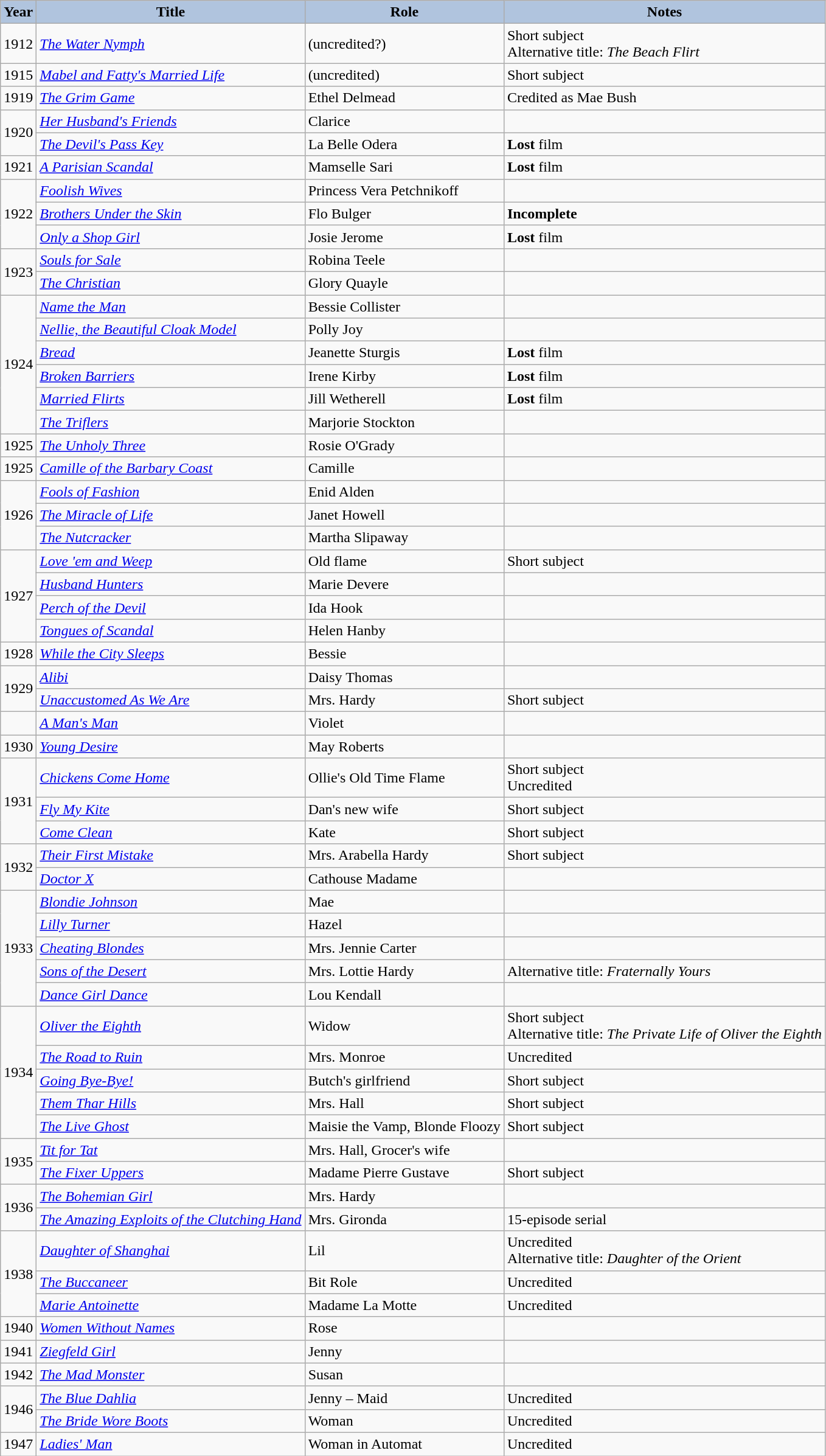<table class="wikitable">
<tr>
<th style="background:#B0C4DE;">Year</th>
<th style="background:#B0C4DE;">Title</th>
<th style="background:#B0C4DE;">Role</th>
<th style="background:#B0C4DE;">Notes</th>
</tr>
<tr>
<td>1912</td>
<td><em><a href='#'>The Water Nymph</a></em></td>
<td>(uncredited?)</td>
<td>Short subject <br>Alternative title: <em>The Beach Flirt</em></td>
</tr>
<tr>
<td>1915</td>
<td><em><a href='#'>Mabel and Fatty's Married Life</a></em></td>
<td>(uncredited)</td>
<td>Short subject</td>
</tr>
<tr>
<td>1919</td>
<td><em><a href='#'>The Grim Game</a></em></td>
<td>Ethel Delmead</td>
<td>Credited as Mae Bush</td>
</tr>
<tr>
<td rowspan="2">1920</td>
<td><em><a href='#'>Her Husband's Friends</a></em></td>
<td>Clarice</td>
<td></td>
</tr>
<tr>
<td><em><a href='#'>The Devil's Pass Key</a></em></td>
<td>La Belle Odera</td>
<td><strong>Lost</strong> film</td>
</tr>
<tr>
<td>1921</td>
<td><em><a href='#'>A Parisian Scandal</a></em></td>
<td>Mamselle Sari</td>
<td><strong>Lost</strong> film</td>
</tr>
<tr>
<td rowspan="3">1922</td>
<td><em><a href='#'>Foolish Wives</a></em></td>
<td>Princess Vera Petchnikoff</td>
<td></td>
</tr>
<tr>
<td><em><a href='#'>Brothers Under the Skin</a></em></td>
<td>Flo Bulger</td>
<td><strong>Incomplete</strong></td>
</tr>
<tr>
<td><em><a href='#'>Only a Shop Girl</a></em></td>
<td>Josie Jerome</td>
<td><strong>Lost</strong> film</td>
</tr>
<tr>
<td rowspan="2">1923</td>
<td><em><a href='#'>Souls for Sale</a></em></td>
<td>Robina Teele</td>
<td></td>
</tr>
<tr>
<td><em><a href='#'>The Christian</a></em></td>
<td>Glory Quayle</td>
<td></td>
</tr>
<tr>
<td rowspan="6">1924</td>
<td><em><a href='#'>Name the Man</a></em></td>
<td>Bessie Collister</td>
<td></td>
</tr>
<tr>
<td><em><a href='#'>Nellie, the Beautiful Cloak Model</a></em></td>
<td>Polly Joy</td>
<td></td>
</tr>
<tr>
<td><em><a href='#'>Bread</a></em></td>
<td>Jeanette Sturgis</td>
<td><strong>Lost</strong> film</td>
</tr>
<tr>
<td><em><a href='#'>Broken Barriers</a></em></td>
<td>Irene Kirby</td>
<td><strong>Lost</strong> film</td>
</tr>
<tr>
<td><em><a href='#'>Married Flirts</a></em></td>
<td>Jill Wetherell</td>
<td><strong>Lost</strong> film</td>
</tr>
<tr>
<td><em><a href='#'>The Triflers</a></em></td>
<td>Marjorie Stockton</td>
<td></td>
</tr>
<tr>
<td>1925</td>
<td><em><a href='#'>The Unholy Three</a></em></td>
<td>Rosie O'Grady</td>
<td></td>
</tr>
<tr>
<td>1925</td>
<td><em><a href='#'>Camille of the Barbary Coast</a></em></td>
<td>Camille</td>
<td></td>
</tr>
<tr>
<td rowspan="3">1926</td>
<td><em><a href='#'>Fools of Fashion</a></em></td>
<td>Enid Alden</td>
<td></td>
</tr>
<tr>
<td><em><a href='#'>The Miracle of Life</a></em></td>
<td>Janet Howell</td>
<td></td>
</tr>
<tr>
<td><em><a href='#'>The Nutcracker</a></em></td>
<td>Martha Slipaway</td>
<td></td>
</tr>
<tr>
<td rowspan="4">1927</td>
<td><em><a href='#'>Love 'em and Weep</a></em></td>
<td>Old flame</td>
<td>Short subject</td>
</tr>
<tr>
<td><em><a href='#'>Husband Hunters</a></em></td>
<td>Marie Devere</td>
<td></td>
</tr>
<tr>
<td><em><a href='#'>Perch of the Devil</a></em></td>
<td>Ida Hook</td>
<td></td>
</tr>
<tr>
<td><em><a href='#'>Tongues of Scandal</a></em></td>
<td>Helen Hanby</td>
<td></td>
</tr>
<tr>
<td>1928</td>
<td><em><a href='#'>While the City Sleeps</a></em></td>
<td>Bessie</td>
<td></td>
</tr>
<tr>
<td rowspan="2">1929</td>
<td><em><a href='#'>Alibi</a></em></td>
<td>Daisy Thomas</td>
<td></td>
</tr>
<tr>
<td><em><a href='#'>Unaccustomed As We Are</a></em></td>
<td>Mrs. Hardy</td>
<td>Short subject</td>
</tr>
<tr>
<td></td>
<td><em><a href='#'>A Man's Man</a></em></td>
<td>Violet</td>
</tr>
<tr>
<td rowspan="1">1930</td>
<td><em><a href='#'>Young Desire</a></em></td>
<td>May Roberts</td>
<td></td>
</tr>
<tr>
<td rowspan="3">1931</td>
<td><em><a href='#'>Chickens Come Home</a></em></td>
<td>Ollie's Old Time Flame</td>
<td>Short subject<br>Uncredited</td>
</tr>
<tr>
<td><em><a href='#'>Fly My Kite</a></em></td>
<td>Dan's new wife</td>
<td>Short subject</td>
</tr>
<tr>
<td><em><a href='#'>Come Clean</a></em></td>
<td>Kate</td>
<td>Short subject</td>
</tr>
<tr>
<td rowspan="2">1932</td>
<td><em><a href='#'>Their First Mistake</a></em></td>
<td>Mrs. Arabella Hardy</td>
<td>Short subject</td>
</tr>
<tr>
<td><em><a href='#'>Doctor X</a></em></td>
<td>Cathouse Madame</td>
<td></td>
</tr>
<tr>
<td rowspan="5">1933</td>
<td><em><a href='#'>Blondie Johnson</a></em></td>
<td>Mae</td>
<td></td>
</tr>
<tr>
<td><em><a href='#'>Lilly Turner</a></em></td>
<td>Hazel</td>
<td></td>
</tr>
<tr>
<td><em><a href='#'>Cheating Blondes</a></em></td>
<td>Mrs. Jennie Carter</td>
<td></td>
</tr>
<tr>
<td><em><a href='#'>Sons of the Desert</a></em></td>
<td>Mrs. Lottie Hardy</td>
<td>Alternative title: <em>Fraternally Yours</em></td>
</tr>
<tr>
<td><em><a href='#'>Dance Girl Dance</a></em></td>
<td>Lou Kendall</td>
<td></td>
</tr>
<tr>
<td rowspan="5">1934</td>
<td><em><a href='#'>Oliver the Eighth</a></em></td>
<td>Widow</td>
<td>Short subject<br>Alternative title: <em>The Private Life of Oliver the Eighth</em></td>
</tr>
<tr>
<td><em><a href='#'>The Road to Ruin</a></em></td>
<td>Mrs. Monroe</td>
<td>Uncredited</td>
</tr>
<tr>
<td><em><a href='#'>Going Bye-Bye!</a></em></td>
<td>Butch's girlfriend</td>
<td>Short subject</td>
</tr>
<tr>
<td><em><a href='#'>Them Thar Hills</a></em></td>
<td>Mrs. Hall</td>
<td>Short subject</td>
</tr>
<tr>
<td><em><a href='#'>The Live Ghost</a></em></td>
<td>Maisie the Vamp, Blonde Floozy</td>
<td>Short subject</td>
</tr>
<tr>
<td rowspan="2">1935</td>
<td><em><a href='#'>Tit for Tat</a></em></td>
<td>Mrs. Hall, Grocer's wife</td>
<td></td>
</tr>
<tr>
<td><em><a href='#'>The Fixer Uppers</a></em></td>
<td>Madame Pierre Gustave</td>
<td>Short subject</td>
</tr>
<tr>
<td rowspan="2">1936</td>
<td><em><a href='#'>The Bohemian Girl</a></em></td>
<td>Mrs. Hardy</td>
<td></td>
</tr>
<tr>
<td><em><a href='#'>The Amazing Exploits of the Clutching Hand</a></em></td>
<td>Mrs. Gironda</td>
<td>15-episode serial</td>
</tr>
<tr>
<td rowspan="3">1938</td>
<td><em><a href='#'>Daughter of Shanghai</a></em></td>
<td>Lil</td>
<td>Uncredited<br>Alternative title: <em>Daughter of the Orient</em></td>
</tr>
<tr>
<td><em><a href='#'>The Buccaneer</a></em></td>
<td>Bit Role</td>
<td>Uncredited</td>
</tr>
<tr>
<td><em><a href='#'>Marie Antoinette</a></em></td>
<td>Madame La Motte</td>
<td>Uncredited</td>
</tr>
<tr>
<td>1940</td>
<td><em><a href='#'>Women Without Names</a></em></td>
<td>Rose</td>
<td></td>
</tr>
<tr>
<td>1941</td>
<td><em><a href='#'>Ziegfeld Girl</a></em></td>
<td>Jenny</td>
<td></td>
</tr>
<tr>
<td>1942</td>
<td><em><a href='#'>The Mad Monster</a></em></td>
<td>Susan</td>
<td></td>
</tr>
<tr>
<td rowspan="2">1946</td>
<td><em><a href='#'>The Blue Dahlia</a></em></td>
<td>Jenny – Maid</td>
<td>Uncredited</td>
</tr>
<tr>
<td><em><a href='#'>The Bride Wore Boots</a></em></td>
<td>Woman</td>
<td>Uncredited</td>
</tr>
<tr>
<td>1947</td>
<td><em><a href='#'>Ladies' Man</a></em></td>
<td>Woman in Automat</td>
<td>Uncredited</td>
</tr>
</table>
